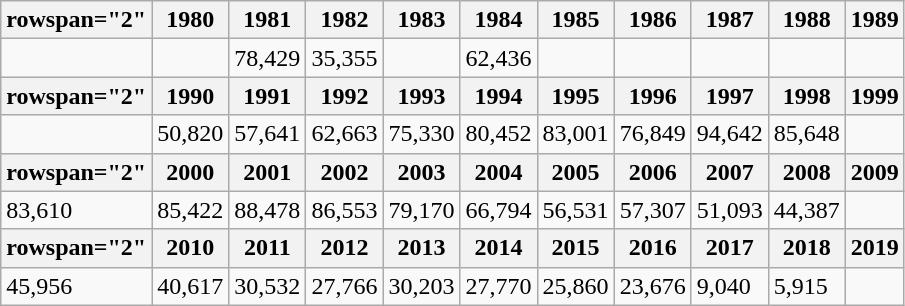<table class = "wikitable">
<tr>
<th>rowspan="2" </th>
<th>1980</th>
<th>1981</th>
<th>1982</th>
<th>1983</th>
<th>1984</th>
<th>1985</th>
<th>1986</th>
<th>1987</th>
<th>1988</th>
<th>1989</th>
</tr>
<tr>
<td></td>
<td></td>
<td>78,429</td>
<td>35,355</td>
<td></td>
<td>62,436</td>
<td></td>
<td></td>
<td></td>
<td></td>
</tr>
<tr>
<th>rowspan="2" </th>
<th>1990</th>
<th>1991</th>
<th>1992</th>
<th>1993</th>
<th>1994</th>
<th>1995</th>
<th>1996</th>
<th>1997</th>
<th>1998</th>
<th>1999</th>
</tr>
<tr>
<td></td>
<td>50,820</td>
<td>57,641</td>
<td>62,663</td>
<td>75,330</td>
<td>80,452</td>
<td>83,001</td>
<td>76,849</td>
<td>94,642</td>
<td>85,648</td>
</tr>
<tr>
<th>rowspan="2" </th>
<th>2000</th>
<th>2001</th>
<th>2002</th>
<th>2003</th>
<th>2004</th>
<th>2005</th>
<th>2006</th>
<th>2007</th>
<th>2008</th>
<th>2009</th>
</tr>
<tr>
<td>83,610</td>
<td>85,422</td>
<td>88,478</td>
<td>86,553</td>
<td>79,170</td>
<td>66,794</td>
<td>56,531</td>
<td>57,307</td>
<td>51,093</td>
<td>44,387</td>
</tr>
<tr>
<th>rowspan="2" </th>
<th>2010</th>
<th>2011</th>
<th>2012</th>
<th>2013</th>
<th>2014</th>
<th>2015</th>
<th>2016</th>
<th>2017</th>
<th>2018</th>
<th>2019</th>
</tr>
<tr>
<td>45,956</td>
<td>40,617</td>
<td>30,532</td>
<td>27,766</td>
<td>30,203</td>
<td>27,770</td>
<td>25,860</td>
<td>23,676</td>
<td>9,040</td>
<td>5,915</td>
</tr>
</table>
